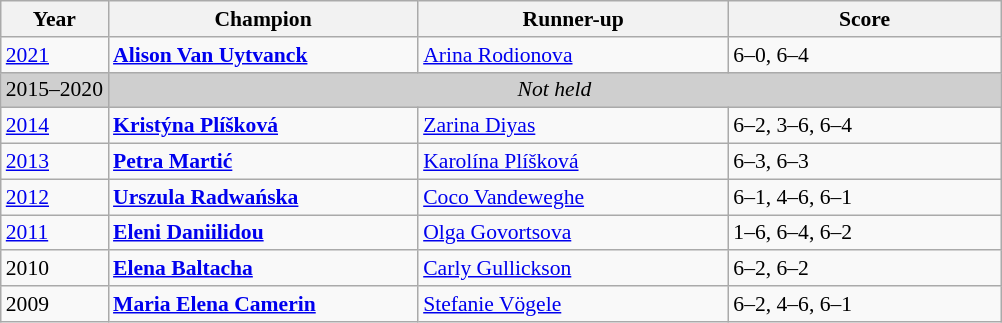<table class="wikitable" style="font-size:90%">
<tr>
<th>Year</th>
<th width="200">Champion</th>
<th width="200">Runner-up</th>
<th width="175">Score</th>
</tr>
<tr>
<td><a href='#'>2021</a></td>
<td> <strong><a href='#'>Alison Van Uytvanck</a></strong></td>
<td> <a href='#'>Arina Rodionova</a></td>
<td>6–0, 6–4</td>
</tr>
<tr>
<td style="background:#cfcfcf">2015–2020</td>
<td colspan=3 align=center style="background:#cfcfcf"><em>Not held</em></td>
</tr>
<tr>
<td><a href='#'>2014</a></td>
<td> <strong><a href='#'>Kristýna Plíšková</a></strong></td>
<td> <a href='#'>Zarina Diyas</a></td>
<td>6–2, 3–6, 6–4</td>
</tr>
<tr>
<td><a href='#'>2013</a></td>
<td> <strong><a href='#'>Petra Martić</a></strong></td>
<td> <a href='#'>Karolína Plíšková</a></td>
<td>6–3, 6–3</td>
</tr>
<tr>
<td><a href='#'>2012</a></td>
<td> <strong><a href='#'>Urszula Radwańska</a></strong></td>
<td> <a href='#'>Coco Vandeweghe</a></td>
<td>6–1, 4–6, 6–1</td>
</tr>
<tr>
<td><a href='#'>2011</a></td>
<td> <strong><a href='#'>Eleni Daniilidou</a></strong></td>
<td> <a href='#'>Olga Govortsova</a></td>
<td>1–6, 6–4, 6–2</td>
</tr>
<tr>
<td>2010</td>
<td> <strong><a href='#'>Elena Baltacha</a></strong></td>
<td> <a href='#'>Carly Gullickson</a></td>
<td>6–2, 6–2</td>
</tr>
<tr>
<td>2009</td>
<td> <strong><a href='#'>Maria Elena Camerin</a></strong></td>
<td> <a href='#'>Stefanie Vögele</a></td>
<td>6–2, 4–6, 6–1</td>
</tr>
</table>
